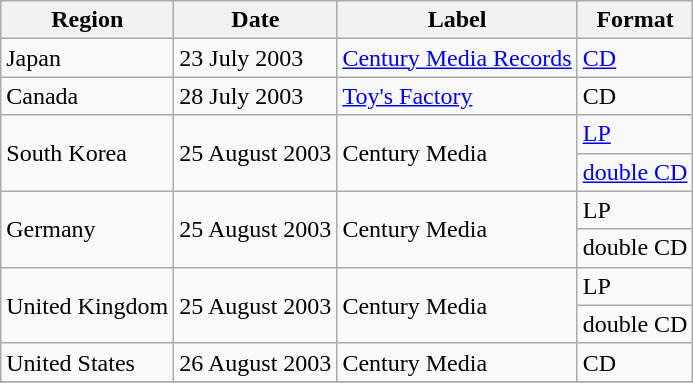<table class="wikitable" border="1">
<tr>
<th>Region</th>
<th>Date</th>
<th>Label</th>
<th>Format</th>
</tr>
<tr>
<td>Japan</td>
<td>23 July 2003</td>
<td><a href='#'>Century Media Records</a></td>
<td><a href='#'>CD</a></td>
</tr>
<tr>
<td>Canada</td>
<td>28 July 2003</td>
<td><a href='#'>Toy's Factory</a></td>
<td>CD</td>
</tr>
<tr>
<td rowspan="2">South Korea</td>
<td rowspan="2">25 August 2003</td>
<td rowspan="2">Century Media</td>
<td><a href='#'>LP</a></td>
</tr>
<tr>
<td><a href='#'>double CD</a></td>
</tr>
<tr>
<td rowspan="2">Germany</td>
<td rowspan="2">25 August 2003</td>
<td rowspan="2">Century Media</td>
<td>LP</td>
</tr>
<tr>
<td>double CD</td>
</tr>
<tr>
<td rowspan="2">United Kingdom</td>
<td rowspan="2">25 August 2003</td>
<td rowspan="2">Century Media</td>
<td>LP</td>
</tr>
<tr>
<td>double CD</td>
</tr>
<tr>
<td>United States</td>
<td>26 August 2003</td>
<td>Century Media</td>
<td>CD</td>
</tr>
<tr>
</tr>
</table>
